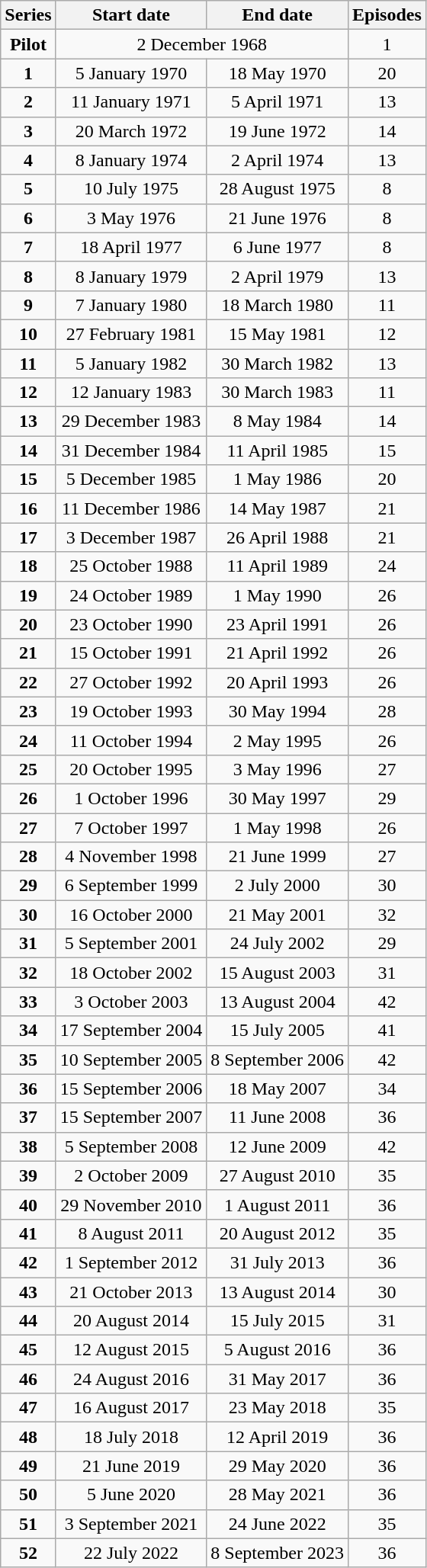<table class="wikitable" style="text-align:center;">
<tr>
<th>Series</th>
<th>Start date</th>
<th>End date</th>
<th>Episodes</th>
</tr>
<tr>
<td><strong>Pilot</strong></td>
<td colspan=2>2 December 1968</td>
<td>1</td>
</tr>
<tr>
<td><strong>1</strong></td>
<td>5 January 1970</td>
<td>18 May 1970</td>
<td>20</td>
</tr>
<tr>
<td><strong>2</strong></td>
<td>11 January 1971</td>
<td>5 April 1971</td>
<td>13</td>
</tr>
<tr>
<td><strong>3</strong></td>
<td>20 March 1972</td>
<td>19 June 1972</td>
<td>14</td>
</tr>
<tr>
<td><strong>4</strong></td>
<td>8 January 1974</td>
<td>2 April 1974</td>
<td>13</td>
</tr>
<tr>
<td><strong>5</strong></td>
<td>10 July 1975</td>
<td>28 August 1975</td>
<td>8</td>
</tr>
<tr>
<td><strong>6</strong></td>
<td>3 May 1976</td>
<td>21 June 1976</td>
<td>8</td>
</tr>
<tr>
<td><strong>7</strong></td>
<td>18 April 1977</td>
<td>6 June 1977</td>
<td>8</td>
</tr>
<tr>
<td><strong>8</strong></td>
<td>8 January 1979</td>
<td>2 April 1979</td>
<td>13</td>
</tr>
<tr>
<td><strong>9</strong></td>
<td>7 January 1980</td>
<td>18 March 1980</td>
<td>11</td>
</tr>
<tr>
<td><strong>10</strong></td>
<td>27 February 1981</td>
<td>15 May 1981</td>
<td>12</td>
</tr>
<tr>
<td><strong>11</strong></td>
<td>5 January 1982</td>
<td>30 March 1982</td>
<td>13</td>
</tr>
<tr>
<td><strong>12</strong></td>
<td>12 January 1983</td>
<td>30 March 1983</td>
<td>11</td>
</tr>
<tr>
<td><strong>13</strong></td>
<td>29 December 1983</td>
<td>8 May 1984</td>
<td>14</td>
</tr>
<tr>
<td><strong>14</strong></td>
<td>31 December 1984</td>
<td>11 April 1985</td>
<td>15</td>
</tr>
<tr>
<td><strong>15</strong></td>
<td>5 December 1985</td>
<td>1 May 1986</td>
<td>20</td>
</tr>
<tr>
<td><strong>16</strong></td>
<td>11 December 1986</td>
<td>14 May 1987</td>
<td>21</td>
</tr>
<tr>
<td><strong>17</strong></td>
<td>3 December 1987</td>
<td>26 April 1988</td>
<td>21</td>
</tr>
<tr>
<td><strong>18</strong></td>
<td>25 October 1988</td>
<td>11 April 1989</td>
<td>24</td>
</tr>
<tr>
<td><strong>19</strong></td>
<td>24 October 1989</td>
<td>1 May 1990</td>
<td>26</td>
</tr>
<tr>
<td><strong>20</strong></td>
<td>23 October 1990</td>
<td>23 April 1991</td>
<td>26</td>
</tr>
<tr>
<td><strong>21</strong></td>
<td>15 October 1991</td>
<td>21 April 1992</td>
<td>26</td>
</tr>
<tr>
<td><strong>22</strong></td>
<td>27 October 1992</td>
<td>20 April 1993</td>
<td>26</td>
</tr>
<tr>
<td><strong>23</strong></td>
<td>19 October 1993</td>
<td>30 May 1994</td>
<td>28</td>
</tr>
<tr>
<td><strong>24</strong></td>
<td>11 October 1994</td>
<td>2 May 1995</td>
<td>26</td>
</tr>
<tr>
<td><strong>25</strong></td>
<td>20 October 1995</td>
<td>3 May 1996</td>
<td>27</td>
</tr>
<tr>
<td><strong>26</strong></td>
<td>1 October 1996</td>
<td>30 May 1997</td>
<td>29</td>
</tr>
<tr>
<td><strong>27</strong></td>
<td>7 October 1997</td>
<td>1 May 1998</td>
<td>26</td>
</tr>
<tr>
<td><strong>28</strong></td>
<td>4 November 1998</td>
<td>21 June 1999</td>
<td>27</td>
</tr>
<tr>
<td><strong>29</strong></td>
<td>6 September 1999</td>
<td>2 July 2000</td>
<td>30</td>
</tr>
<tr>
<td><strong>30</strong></td>
<td>16 October 2000</td>
<td>21 May 2001</td>
<td>32</td>
</tr>
<tr>
<td><strong>31</strong></td>
<td>5 September 2001</td>
<td>24 July 2002</td>
<td>29</td>
</tr>
<tr>
<td><strong>32</strong></td>
<td>18 October 2002</td>
<td>15 August 2003</td>
<td>31</td>
</tr>
<tr>
<td><strong>33</strong></td>
<td>3 October 2003</td>
<td>13 August 2004</td>
<td>42</td>
</tr>
<tr>
<td><strong>34</strong></td>
<td>17 September 2004</td>
<td>15 July 2005</td>
<td>41</td>
</tr>
<tr>
<td><strong>35</strong></td>
<td>10 September 2005</td>
<td>8 September 2006</td>
<td>42</td>
</tr>
<tr>
<td><strong>36</strong></td>
<td>15 September 2006</td>
<td>18 May 2007</td>
<td>34</td>
</tr>
<tr>
<td><strong>37</strong></td>
<td>15 September 2007</td>
<td>11 June 2008</td>
<td>36</td>
</tr>
<tr>
<td><strong>38</strong></td>
<td>5 September 2008</td>
<td>12 June 2009</td>
<td>42</td>
</tr>
<tr>
<td><strong>39</strong></td>
<td>2 October 2009</td>
<td>27 August 2010</td>
<td>35</td>
</tr>
<tr>
<td><strong>40</strong></td>
<td>29 November 2010</td>
<td>1 August 2011</td>
<td>36</td>
</tr>
<tr>
<td><strong>41</strong></td>
<td>8 August 2011</td>
<td>20 August 2012</td>
<td>35</td>
</tr>
<tr>
<td><strong>42</strong></td>
<td>1 September 2012</td>
<td>31 July 2013</td>
<td>36</td>
</tr>
<tr>
<td><strong>43</strong></td>
<td>21 October 2013</td>
<td>13 August 2014</td>
<td>30</td>
</tr>
<tr>
<td><strong>44</strong></td>
<td>20 August 2014</td>
<td>15 July 2015</td>
<td>31</td>
</tr>
<tr>
<td><strong>45</strong></td>
<td>12 August 2015</td>
<td>5 August 2016</td>
<td>36</td>
</tr>
<tr>
<td><strong>46</strong></td>
<td>24 August 2016</td>
<td>31 May 2017</td>
<td>36</td>
</tr>
<tr>
<td><strong>47</strong></td>
<td>16 August 2017</td>
<td>23 May 2018</td>
<td>35</td>
</tr>
<tr>
<td><strong>48</strong></td>
<td>18 July 2018</td>
<td>12 April 2019</td>
<td>36</td>
</tr>
<tr>
<td><strong>49</strong></td>
<td>21 June 2019</td>
<td>29 May 2020</td>
<td>36</td>
</tr>
<tr>
<td><strong>50</strong></td>
<td>5 June 2020</td>
<td>28 May 2021</td>
<td>36</td>
</tr>
<tr>
<td><strong>51</strong></td>
<td>3 September 2021</td>
<td>24 June 2022</td>
<td>35</td>
</tr>
<tr>
<td><strong>52</strong></td>
<td>22 July 2022</td>
<td>8 September 2023</td>
<td>36</td>
</tr>
</table>
